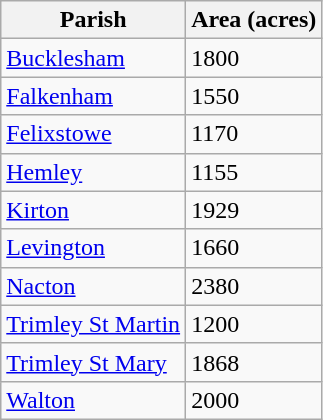<table class="sortable wikitable vatop" style=" margin-right:2em;">
<tr>
<th>Parish</th>
<th>Area (acres)</th>
</tr>
<tr>
<td><a href='#'>Bucklesham</a></td>
<td>1800</td>
</tr>
<tr>
<td><a href='#'>Falkenham</a></td>
<td>1550</td>
</tr>
<tr>
<td><a href='#'>Felixstowe</a></td>
<td>1170</td>
</tr>
<tr>
<td><a href='#'>Hemley</a></td>
<td>1155</td>
</tr>
<tr>
<td><a href='#'>Kirton</a></td>
<td>1929</td>
</tr>
<tr>
<td><a href='#'>Levington</a></td>
<td>1660</td>
</tr>
<tr>
<td><a href='#'>Nacton</a></td>
<td>2380</td>
</tr>
<tr>
<td><a href='#'>Trimley St Martin</a></td>
<td>1200</td>
</tr>
<tr>
<td><a href='#'>Trimley St Mary</a></td>
<td>1868</td>
</tr>
<tr>
<td><a href='#'>Walton</a></td>
<td>2000</td>
</tr>
</table>
